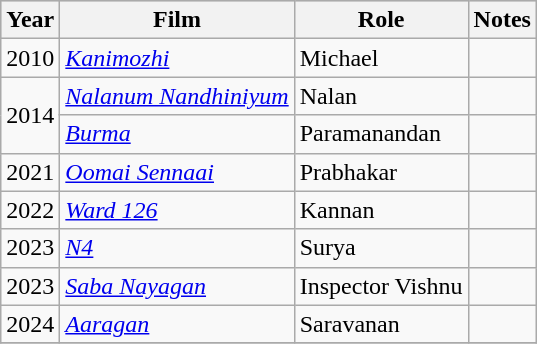<table class="wikitable sortable" class="wikitable">
<tr style="background:#ccc; text-align:center;">
<th>Year</th>
<th>Film</th>
<th>Role</th>
<th>Notes</th>
</tr>
<tr>
<td>2010</td>
<td><em><a href='#'>Kanimozhi</a></em></td>
<td>Michael</td>
<td></td>
</tr>
<tr>
<td rowspan="2">2014</td>
<td><em><a href='#'>Nalanum Nandhiniyum</a></em></td>
<td>Nalan</td>
<td></td>
</tr>
<tr>
<td><em><a href='#'>Burma</a></em></td>
<td>Paramanandan</td>
<td></td>
</tr>
<tr>
<td>2021</td>
<td><em><a href='#'>Oomai Sennaai</a></em></td>
<td>Prabhakar</td>
<td></td>
</tr>
<tr>
<td>2022</td>
<td><em><a href='#'>Ward 126</a></em></td>
<td>Kannan</td>
<td></td>
</tr>
<tr>
<td>2023</td>
<td><em><a href='#'>N4</a></em></td>
<td>Surya</td>
<td></td>
</tr>
<tr>
<td>2023</td>
<td><em><a href='#'>Saba Nayagan</a></em></td>
<td>Inspector Vishnu</td>
<td></td>
</tr>
<tr>
<td>2024</td>
<td><em><a href='#'>Aaragan</a></em></td>
<td>Saravanan</td>
<td></td>
</tr>
<tr>
</tr>
</table>
